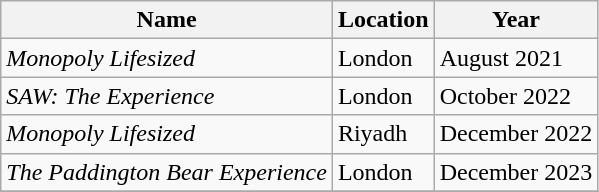<table class="wikitable">
<tr>
<th>Name</th>
<th>Location</th>
<th>Year</th>
</tr>
<tr>
<td><em>Monopoly Lifesized</em></td>
<td>London</td>
<td>August 2021</td>
</tr>
<tr>
<td><em>SAW: The Experience</em></td>
<td>London</td>
<td>October 2022</td>
</tr>
<tr>
<td><em>Monopoly Lifesized</em></td>
<td>Riyadh</td>
<td>December 2022</td>
</tr>
<tr>
<td><em>The Paddington Bear Experience</em></td>
<td>London</td>
<td>December 2023</td>
</tr>
<tr>
</tr>
</table>
